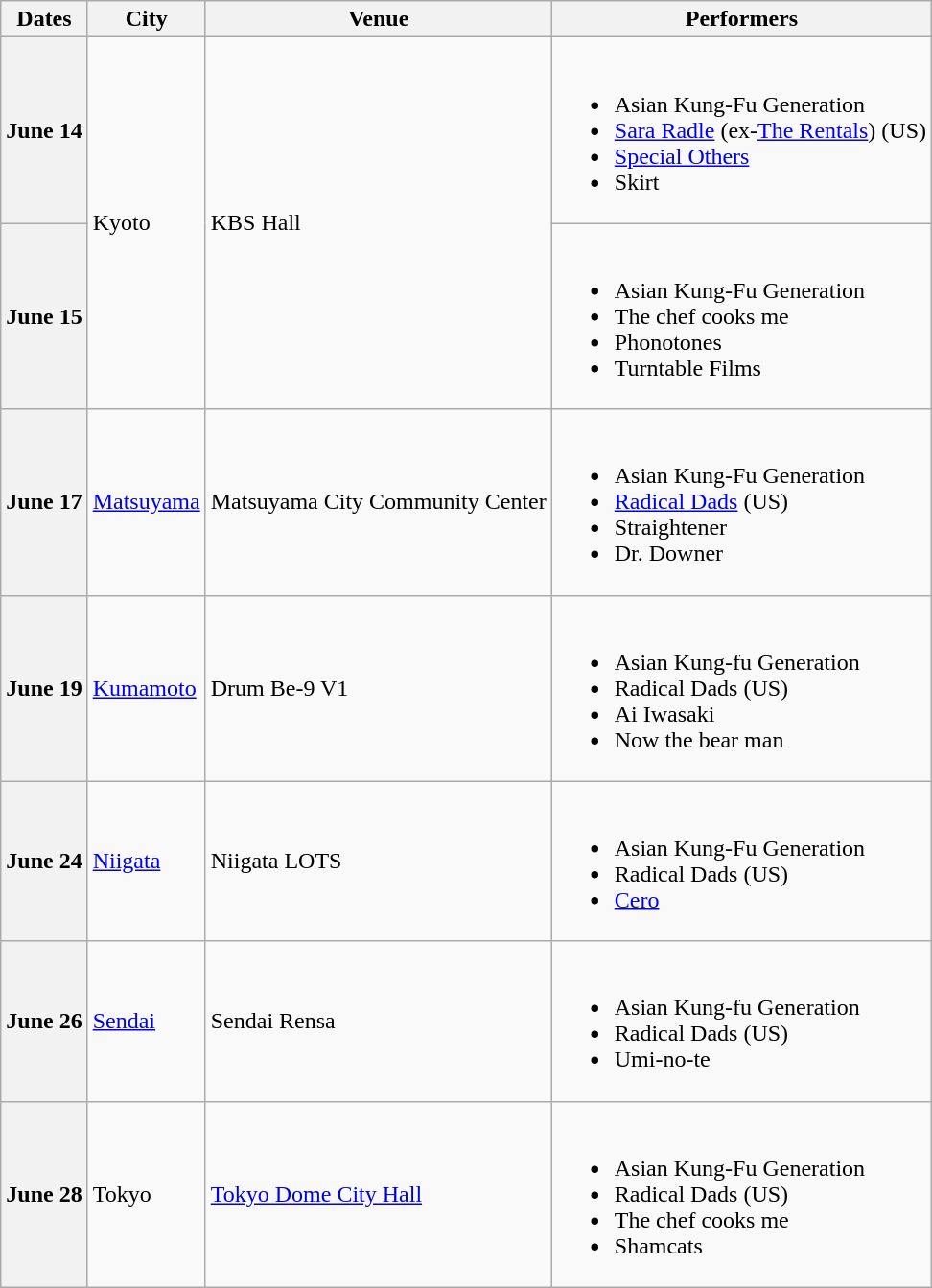<table class="wikitable">
<tr>
<th>Dates</th>
<th>City</th>
<th>Venue</th>
<th>Performers</th>
</tr>
<tr>
<th>June 14</th>
<td rowspan="2">Kyoto</td>
<td rowspan="2">KBS Hall</td>
<td><br><ul><li>Asian Kung-Fu Generation</li><li><a href='#'>Sara Radle</a> (ex-<a href='#'>The Rentals</a>) (US)</li><li><a href='#'>Special Others</a></li><li>Skirt</li></ul></td>
</tr>
<tr>
<th>June 15</th>
<td><br><ul><li>Asian Kung-Fu Generation</li><li>The chef cooks me</li><li>Phonotones</li><li>Turntable Films</li></ul></td>
</tr>
<tr>
<th>June 17</th>
<td><a href='#'>Matsuyama</a></td>
<td>Matsuyama City Community Center</td>
<td><br><ul><li>Asian Kung-Fu Generation</li><li><a href='#'>Radical Dads</a> (US)</li><li>Straightener</li><li>Dr. Downer</li></ul></td>
</tr>
<tr>
<th>June 19</th>
<td><a href='#'>Kumamoto</a></td>
<td>Drum Be-9 V1</td>
<td><br><ul><li>Asian Kung-fu Generation</li><li>Radical Dads (US)</li><li>Ai Iwasaki</li><li>Now the bear man</li></ul></td>
</tr>
<tr>
<th>June 24</th>
<td><a href='#'>Niigata</a></td>
<td>Niigata LOTS</td>
<td><br><ul><li>Asian Kung-Fu Generation</li><li>Radical Dads (US)</li><li><a href='#'>Cero</a></li></ul></td>
</tr>
<tr>
<th>June 26</th>
<td><a href='#'>Sendai</a></td>
<td>Sendai Rensa</td>
<td><br><ul><li>Asian Kung-fu Generation</li><li>Radical Dads (US)</li><li>Umi-no-te</li></ul></td>
</tr>
<tr>
<th>June 28</th>
<td>Tokyo</td>
<td><a href='#'>Tokyo Dome City Hall</a></td>
<td><br><ul><li>Asian Kung-Fu Generation</li><li>Radical Dads (US)</li><li>The chef cooks me</li><li>Shamcats</li></ul></td>
</tr>
</table>
